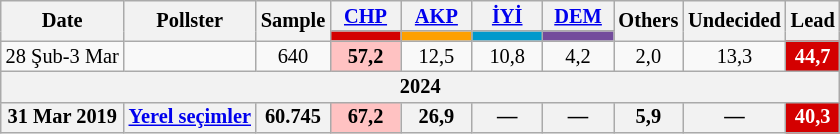<table class="wikitable mw-collapsible" style="text-align:center; font-size:85%; line-height:14px;">
<tr>
<th rowspan="2">Date</th>
<th rowspan="2">Pollster</th>
<th rowspan="2">Sample</th>
<th style="width:3em;"><a href='#'>CHP</a></th>
<th style="width:3em;"><a href='#'>AKP</a></th>
<th style="width:3em;"><a href='#'>İYİ</a></th>
<th style="width:3em;"><a href='#'>DEM</a></th>
<th rowspan="2">Others</th>
<th rowspan="2">Undecided</th>
<th rowspan="2">Lead</th>
</tr>
<tr>
<th style="background:#d40000;"></th>
<th style="background:#fda000;"></th>
<th style="background:#0099cc;"></th>
<th style="background:#734B9C;"></th>
</tr>
<tr>
<td>28 Şub-3 Mar</td>
<td></td>
<td>640</td>
<td style="background:#FFC2C2"><strong>57,2</strong></td>
<td>12,5</td>
<td>10,8</td>
<td>4,2</td>
<td>2,0</td>
<td>13,3</td>
<th style="background:#d40000; color:white;">44,7</th>
</tr>
<tr>
<th colspan="10">2024</th>
</tr>
<tr>
<th>31 Mar 2019</th>
<th><a href='#'>Yerel seçimler</a></th>
<th>60.745</th>
<th style="background:#FFC2C2"><strong>67,2</strong></th>
<th>26,9</th>
<th>—</th>
<th>—</th>
<th>5,9</th>
<th>—</th>
<th style="background:#d40000; color:white;">40,3</th>
</tr>
</table>
